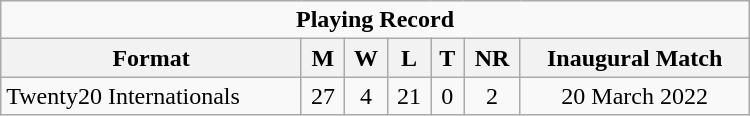<table class="wikitable" style="text-align: center; width: 500px;">
<tr>
<td colspan=7 align="center"><strong>Playing Record</strong></td>
</tr>
<tr>
<th>Format</th>
<th>M</th>
<th>W</th>
<th>L</th>
<th>T</th>
<th>NR</th>
<th>Inaugural Match</th>
</tr>
<tr>
<td align="left">Twenty20 Internationals</td>
<td>27</td>
<td>4</td>
<td>21</td>
<td>0</td>
<td>2</td>
<td>20 March 2022</td>
</tr>
</table>
